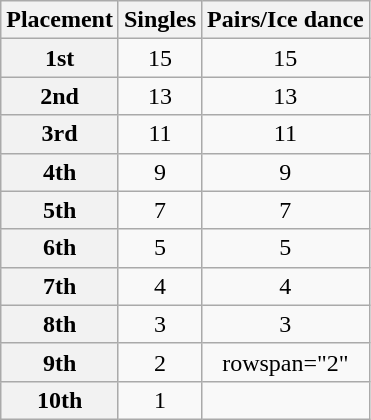<table class="wikitable unsortable" style="text-align:center">
<tr>
<th scope="col">Placement</th>
<th scope="col">Singles</th>
<th scope="col">Pairs/Ice dance</th>
</tr>
<tr>
<th scope="row">1st</th>
<td>15</td>
<td>15</td>
</tr>
<tr>
<th scope="row">2nd</th>
<td>13</td>
<td>13</td>
</tr>
<tr>
<th scope="row">3rd</th>
<td>11</td>
<td>11</td>
</tr>
<tr>
<th scope="row">4th</th>
<td>9</td>
<td>9</td>
</tr>
<tr>
<th scope="row">5th</th>
<td>7</td>
<td>7</td>
</tr>
<tr>
<th scope="row">6th</th>
<td>5</td>
<td>5</td>
</tr>
<tr>
<th scope="row">7th</th>
<td>4</td>
<td>4</td>
</tr>
<tr>
<th scope="row">8th</th>
<td>3</td>
<td>3</td>
</tr>
<tr>
<th scope="row">9th</th>
<td>2</td>
<td>rowspan="2" </td>
</tr>
<tr>
<th scope="row">10th</th>
<td>1</td>
</tr>
</table>
